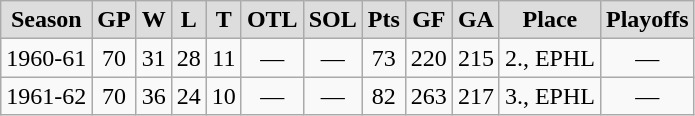<table class="wikitable">
<tr style="font-weight:bold; background-color:#dddddd;" align="center" |>
<td>Season</td>
<td>GP</td>
<td>W</td>
<td>L</td>
<td>T</td>
<td>OTL</td>
<td>SOL</td>
<td>Pts</td>
<td>GF</td>
<td>GA</td>
<td>Place</td>
<td>Playoffs</td>
</tr>
<tr align="center">
<td>1960-61</td>
<td>70</td>
<td>31</td>
<td>28</td>
<td>11</td>
<td>—</td>
<td>—</td>
<td>73</td>
<td>220</td>
<td>215</td>
<td align="left">2., EPHL</td>
<td>—</td>
</tr>
<tr align="center">
<td>1961-62</td>
<td>70</td>
<td>36</td>
<td>24</td>
<td>10</td>
<td>—</td>
<td>—</td>
<td>82</td>
<td>263</td>
<td>217</td>
<td align="left">3., EPHL</td>
<td>—</td>
</tr>
</table>
